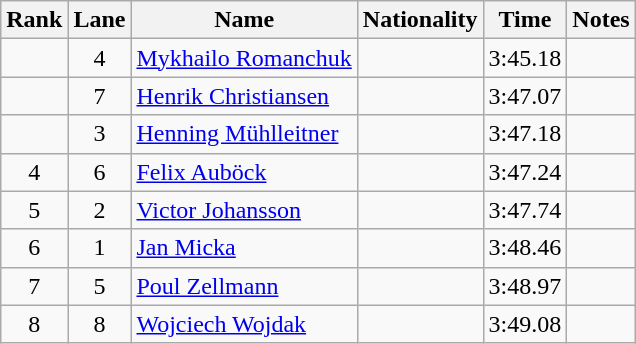<table class="wikitable sortable" style="text-align:center">
<tr>
<th>Rank</th>
<th>Lane</th>
<th>Name</th>
<th>Nationality</th>
<th>Time</th>
<th>Notes</th>
</tr>
<tr>
<td></td>
<td>4</td>
<td align=left><a href='#'>Mykhailo Romanchuk</a></td>
<td align=left></td>
<td>3:45.18</td>
<td></td>
</tr>
<tr>
<td></td>
<td>7</td>
<td align=left><a href='#'>Henrik Christiansen</a></td>
<td align=left></td>
<td>3:47.07</td>
<td></td>
</tr>
<tr>
<td></td>
<td>3</td>
<td align=left><a href='#'>Henning Mühlleitner</a></td>
<td align=left></td>
<td>3:47.18</td>
<td></td>
</tr>
<tr>
<td>4</td>
<td>6</td>
<td align=left><a href='#'>Felix Auböck</a></td>
<td align=left></td>
<td>3:47.24</td>
<td></td>
</tr>
<tr>
<td>5</td>
<td>2</td>
<td align=left><a href='#'>Victor Johansson</a></td>
<td align=left></td>
<td>3:47.74</td>
<td></td>
</tr>
<tr>
<td>6</td>
<td>1</td>
<td align=left><a href='#'>Jan Micka</a></td>
<td align=left></td>
<td>3:48.46</td>
<td></td>
</tr>
<tr>
<td>7</td>
<td>5</td>
<td align=left><a href='#'>Poul Zellmann</a></td>
<td align=left></td>
<td>3:48.97</td>
<td></td>
</tr>
<tr>
<td>8</td>
<td>8</td>
<td align=left><a href='#'>Wojciech Wojdak</a></td>
<td align=left></td>
<td>3:49.08</td>
<td></td>
</tr>
</table>
